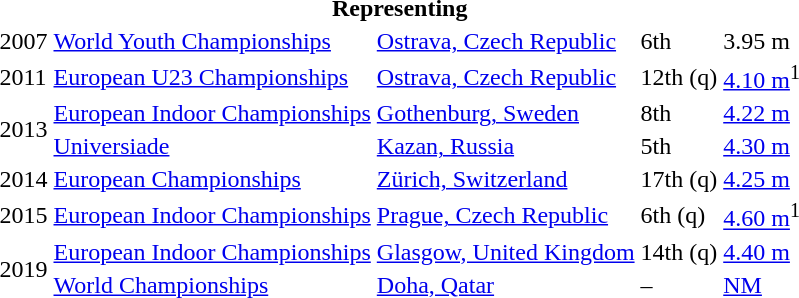<table>
<tr>
<th colspan="5">Representing </th>
</tr>
<tr>
<td>2007</td>
<td><a href='#'>World Youth Championships</a></td>
<td><a href='#'>Ostrava, Czech Republic</a></td>
<td>6th</td>
<td>3.95 m</td>
</tr>
<tr>
<td>2011</td>
<td><a href='#'>European U23 Championships</a></td>
<td><a href='#'>Ostrava, Czech Republic</a></td>
<td>12th (q)</td>
<td><a href='#'>4.10 m</a><sup>1</sup></td>
</tr>
<tr>
<td rowspan=2>2013</td>
<td><a href='#'>European Indoor Championships</a></td>
<td><a href='#'>Gothenburg, Sweden</a></td>
<td>8th</td>
<td><a href='#'>4.22 m</a></td>
</tr>
<tr>
<td><a href='#'>Universiade</a></td>
<td><a href='#'>Kazan, Russia</a></td>
<td>5th</td>
<td><a href='#'>4.30 m</a></td>
</tr>
<tr>
<td>2014</td>
<td><a href='#'>European Championships</a></td>
<td><a href='#'>Zürich, Switzerland</a></td>
<td>17th (q)</td>
<td><a href='#'>4.25 m</a></td>
</tr>
<tr>
<td>2015</td>
<td><a href='#'>European Indoor Championships</a></td>
<td><a href='#'>Prague, Czech Republic</a></td>
<td>6th (q)</td>
<td><a href='#'>4.60 m</a><sup>1</sup></td>
</tr>
<tr>
<td rowspan=2>2019</td>
<td><a href='#'>European Indoor Championships</a></td>
<td><a href='#'>Glasgow, United Kingdom</a></td>
<td>14th (q)</td>
<td><a href='#'>4.40 m</a></td>
</tr>
<tr>
<td><a href='#'>World Championships</a></td>
<td><a href='#'>Doha, Qatar</a></td>
<td>–</td>
<td><a href='#'>NM</a></td>
</tr>
</table>
